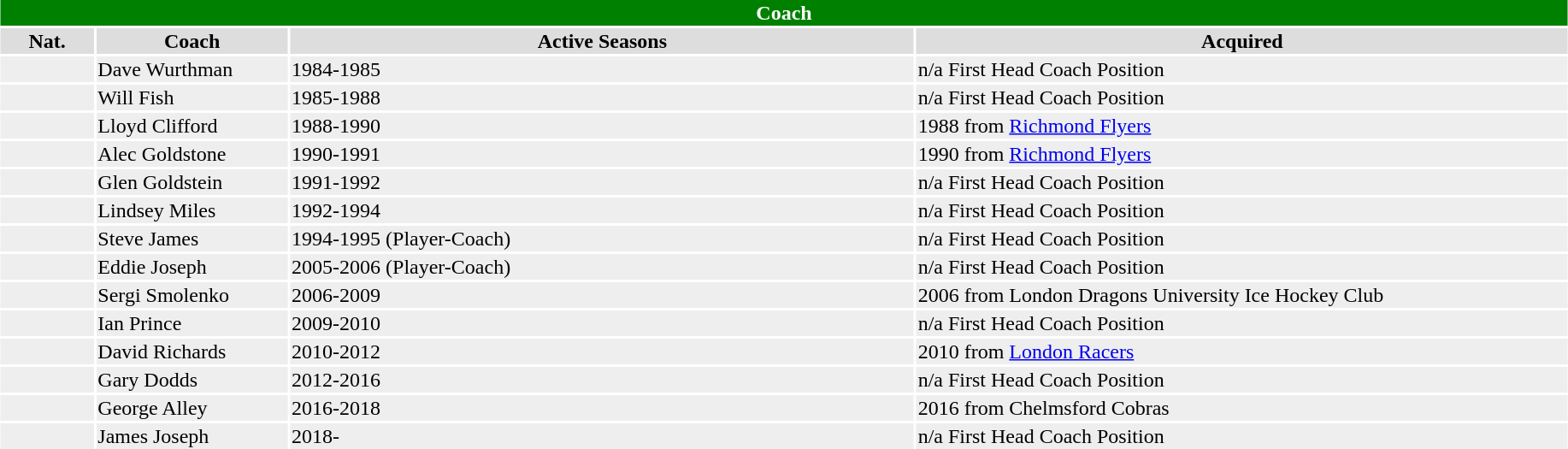<table class="toccolours"  style="width:97%; clear:both; margin:1.5em auto; text-align:center;">
<tr>
<th colspan="11" style="background:green; color:White;">Coach</th>
</tr>
<tr style="background:#ddd;">
<th width=6%>Nat.</th>
<th !width=19%>Coach</th>
<th width=40%>Active Seasons</th>
<th widith=12%>Acquired</th>
</tr>
<tr style="background:#eee;">
<td></td>
<td align="left">Dave Wurthman</td>
<td align=left>1984-1985</td>
<td align=left>n/a First Head Coach Position</td>
</tr>
<tr style="background:#eee;">
<td></td>
<td align="left">Will Fish</td>
<td align=left>1985-1988</td>
<td align=left>n/a First Head Coach Position</td>
</tr>
<tr style="background:#eee;">
<td></td>
<td align="left">Lloyd Clifford</td>
<td align=left>1988-1990</td>
<td align=left>1988 from <a href='#'>Richmond Flyers</a></td>
</tr>
<tr style="background:#eee;">
<td></td>
<td align="left">Alec Goldstone</td>
<td align=left>1990-1991</td>
<td align=left>1990 from <a href='#'>Richmond Flyers</a></td>
</tr>
<tr style="background:#eee;">
<td></td>
<td align="left">Glen Goldstein</td>
<td align=left>1991-1992</td>
<td align=left>n/a First Head Coach Position</td>
</tr>
<tr style="background:#eee;">
<td></td>
<td align="left">Lindsey Miles</td>
<td align=left>1992-1994</td>
<td align=left>n/a First Head Coach Position</td>
</tr>
<tr style="background:#eee;">
<td></td>
<td align="left">Steve James</td>
<td align=left>1994-1995 (Player-Coach)</td>
<td align=left>n/a First Head Coach Position</td>
</tr>
<tr style="background:#eee;">
<td></td>
<td align="left">Eddie Joseph</td>
<td align=left>2005-2006 (Player-Coach)</td>
<td align=left>n/a First Head Coach Position</td>
</tr>
<tr style="background:#eee;">
<td></td>
<td align="left">Sergi Smolenko</td>
<td align=left>2006-2009</td>
<td align=left>2006 from London Dragons University Ice Hockey Club</td>
</tr>
<tr style="background:#eee;">
<td></td>
<td align="left">Ian Prince</td>
<td align=left>2009-2010</td>
<td align=left>n/a First Head Coach Position</td>
</tr>
<tr style="background:#eee;">
<td></td>
<td align="left">David Richards</td>
<td align=left>2010-2012</td>
<td align=left>2010 from <a href='#'>London Racers</a></td>
</tr>
<tr style="background:#eee;">
<td></td>
<td align="left">Gary Dodds</td>
<td align=left>2012-2016</td>
<td align=left>n/a First Head Coach Position</td>
</tr>
<tr style="background:#eee;">
<td></td>
<td align="left">George Alley</td>
<td align=left>2016-2018</td>
<td align=left>2016 from Chelmsford Cobras</td>
</tr>
<tr style="background:#eee;">
<td></td>
<td align="left">James Joseph</td>
<td align=left>2018-</td>
<td align=left>n/a First Head Coach Position</td>
</tr>
<tr style="background:#eee;">
</tr>
</table>
